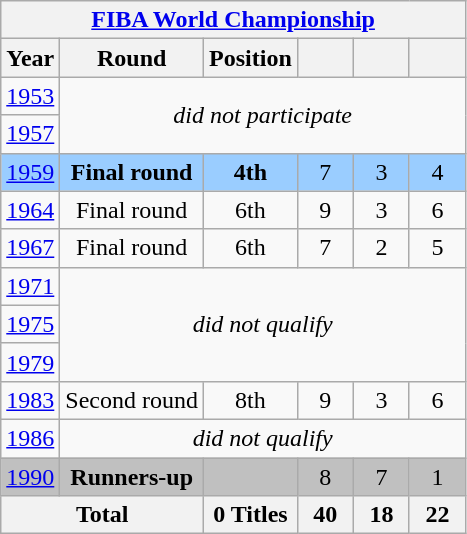<table class="wikitable" style="text-align: center;">
<tr>
<th colspan=6><a href='#'>FIBA World Championship</a></th>
</tr>
<tr>
<th>Year</th>
<th>Round</th>
<th>Position</th>
<th width="30"></th>
<th width="30"></th>
<th width="30"></th>
</tr>
<tr>
<td> <a href='#'>1953</a></td>
<td colspan=5 rowspan=2><em>did not participate</em></td>
</tr>
<tr>
<td> <a href='#'>1957</a></td>
</tr>
<tr style="background:#9acdff;">
<td><strong></strong> <a href='#'>1959</a></td>
<td><strong>Final round</strong></td>
<td><strong>4th</strong></td>
<td>7</td>
<td>3</td>
<td>4</td>
</tr>
<tr>
<td> <a href='#'>1964</a></td>
<td>Final round</td>
<td>6th</td>
<td>9</td>
<td>3</td>
<td>6</td>
</tr>
<tr>
<td> <a href='#'>1967</a></td>
<td>Final round</td>
<td>6th</td>
<td>7</td>
<td>2</td>
<td>5</td>
</tr>
<tr>
<td> <a href='#'>1971</a></td>
<td colspan=5 rowspan=3><em>did not qualify</em></td>
</tr>
<tr>
<td> <a href='#'>1975</a></td>
</tr>
<tr>
<td> <a href='#'>1979</a></td>
</tr>
<tr>
<td> <a href='#'>1983</a></td>
<td>Second round</td>
<td>8th</td>
<td>9</td>
<td>3</td>
<td>6</td>
</tr>
<tr>
<td> <a href='#'>1986</a></td>
<td colspan=5><em>did not qualify</em></td>
</tr>
<tr style="background:silver;">
<td> <a href='#'>1990</a></td>
<td><strong>Runners-up</strong></td>
<td></td>
<td>8</td>
<td>7</td>
<td>1</td>
</tr>
<tr>
<th colspan=2>Total</th>
<th>0 Titles</th>
<th>40</th>
<th>18</th>
<th>22</th>
</tr>
</table>
